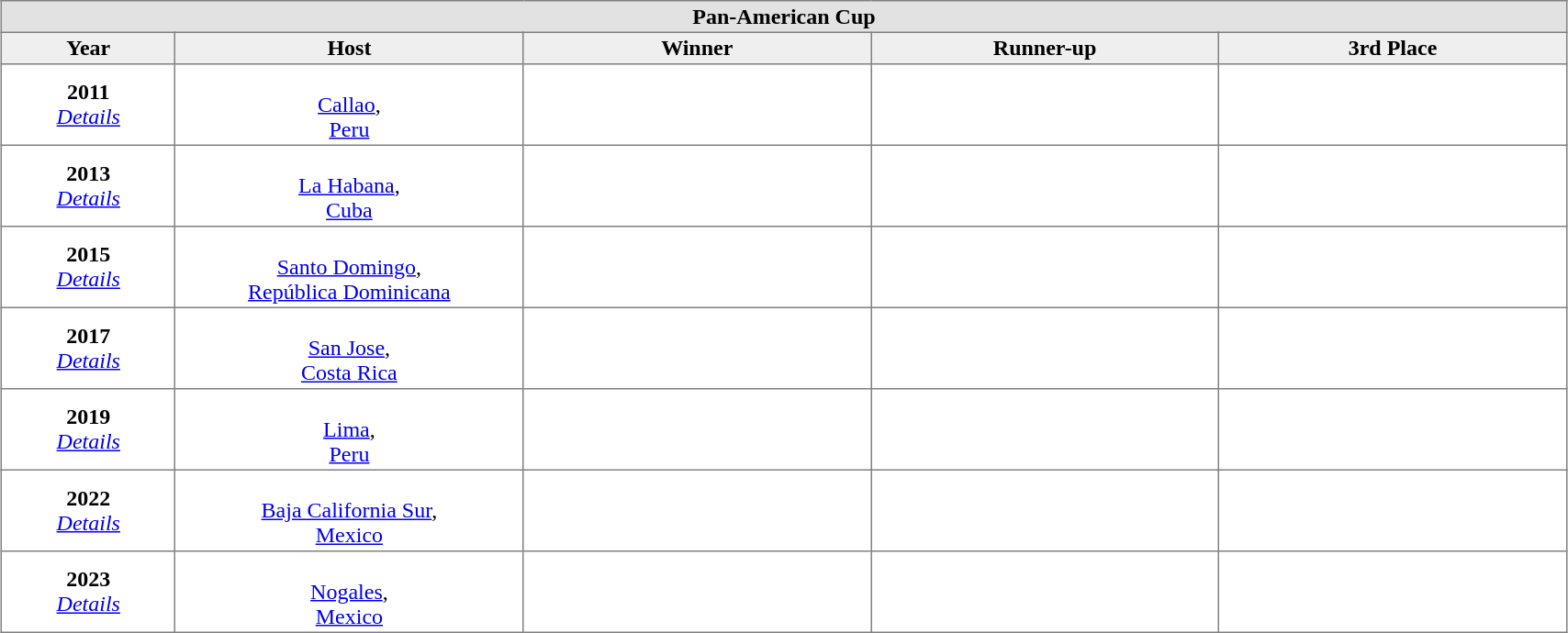<table class="toccolours" border="1" cellpadding="2" style="border-collapse: collapse; text-align: center; width: 90%; margin: 0 auto;">
<tr style= "background: #e2e2e2;">
<th colspan=6 width=100%>Pan-American Cup</th>
</tr>
<tr style="background: #efefef;">
<th width=10%>Year</th>
<th width=20%>Host</th>
<th width=20%>Winner</th>
<th width=20%>Runner-up</th>
<th width=20%>3rd Place</th>
</tr>
<tr align=center>
<td><strong>2011</strong><br><em><a href='#'>Details</a></em></td>
<td><br><a href='#'>Callao</a>,<br> <a href='#'>Peru</a></td>
<td><strong></strong></td>
<td></td>
<td></td>
</tr>
<tr align=center>
<td><strong>2013</strong><br><em><a href='#'>Details</a></em></td>
<td><br><a href='#'>La Habana</a>,<br> <a href='#'>Cuba</a></td>
<td><strong></strong></td>
<td></td>
<td></td>
</tr>
<tr align=center>
<td><strong>2015</strong><br><em><a href='#'>Details</a></em></td>
<td><br><a href='#'>Santo Domingo</a>,<br> <a href='#'>República Dominicana</a></td>
<td><strong></strong></td>
<td></td>
<td></td>
</tr>
<tr align=center>
<td><strong>2017</strong><br><em><a href='#'>Details</a></em></td>
<td><br><a href='#'>San Jose</a>,<br> <a href='#'>Costa Rica</a></td>
<td><strong></strong></td>
<td></td>
<td></td>
</tr>
<tr align=center>
<td><strong>2019</strong><br><em><a href='#'>Details</a></em></td>
<td><br><a href='#'>Lima</a>,<br> <a href='#'>Peru</a></td>
<td><strong></strong></td>
<td></td>
<td></td>
</tr>
<tr align=center>
<td><strong>2022</strong><br><em><a href='#'>Details</a></em></td>
<td><br><a href='#'>Baja California Sur</a>,<br> <a href='#'>Mexico</a></td>
<td><strong></strong></td>
<td></td>
<td></td>
</tr>
<tr align=center>
<td><strong>2023</strong><br><em><a href='#'>Details</a></em></td>
<td><br><a href='#'>Nogales</a>,<br> <a href='#'>Mexico</a></td>
<td><strong></strong></td>
<td></td>
<td></td>
</tr>
</table>
